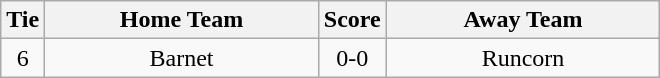<table class="wikitable" style="text-align:center;">
<tr>
<th width=20>Tie</th>
<th width=175>Home Team</th>
<th width=20>Score</th>
<th width=175>Away Team</th>
</tr>
<tr>
<td>6</td>
<td>Barnet</td>
<td>0-0</td>
<td>Runcorn</td>
</tr>
</table>
